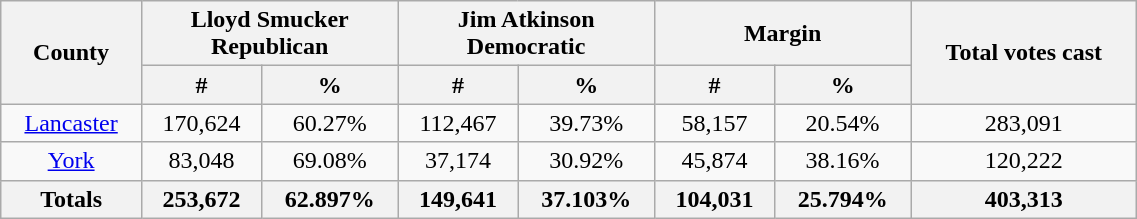<table width="60%"  class="wikitable sortable" style="text-align:center">
<tr>
<th rowspan="2">County</th>
<th style="text-align:center;" colspan="2">Lloyd Smucker<br>Republican</th>
<th style="text-align:center;" colspan="2">Jim Atkinson<br>Democratic</th>
<th style="text-align:center;" colspan="2">Margin</th>
<th rowspan="2" style="text-align:center;">Total votes cast</th>
</tr>
<tr>
<th style="text-align:center;" data-sort-type="number">#</th>
<th style="text-align:center;" data-sort-type="number">%</th>
<th style="text-align:center;" data-sort-type="number">#</th>
<th style="text-align:center;" data-sort-type="number">%</th>
<th style="text-align:center;" data-sort-type="number">#</th>
<th style="text-align:center;" data-sort-type="number">%</th>
</tr>
<tr style="text-align:center;">
<td><a href='#'>Lancaster</a></td>
<td>170,624</td>
<td>60.27%</td>
<td>112,467</td>
<td>39.73%</td>
<td>58,157</td>
<td>20.54%</td>
<td>283,091</td>
</tr>
<tr style="text-align:center;">
<td><a href='#'>York</a></td>
<td>83,048</td>
<td>69.08%</td>
<td>37,174</td>
<td>30.92%</td>
<td>45,874</td>
<td>38.16%</td>
<td>120,222</td>
</tr>
<tr style="text-align:center;">
<th>Totals</th>
<th>253,672</th>
<th>62.897%</th>
<th>149,641</th>
<th>37.103%</th>
<th>104,031</th>
<th>25.794%</th>
<th>403,313</th>
</tr>
</table>
